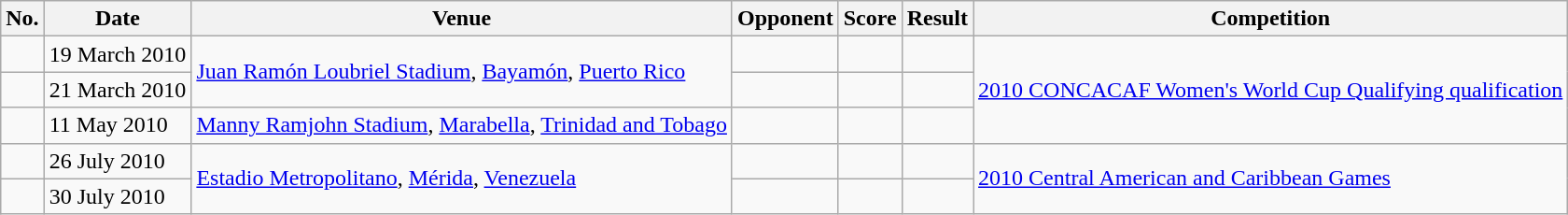<table class="wikitable">
<tr>
<th>No.</th>
<th>Date</th>
<th>Venue</th>
<th>Opponent</th>
<th>Score</th>
<th>Result</th>
<th>Competition</th>
</tr>
<tr>
<td></td>
<td>19 March 2010</td>
<td rowspan=2><a href='#'>Juan Ramón Loubriel Stadium</a>, <a href='#'>Bayamón</a>, <a href='#'>Puerto Rico</a></td>
<td></td>
<td></td>
<td></td>
<td rowspan=3><a href='#'>2010 CONCACAF Women's World Cup Qualifying qualification</a></td>
</tr>
<tr>
<td></td>
<td>21 March 2010</td>
<td></td>
<td></td>
<td></td>
</tr>
<tr>
<td></td>
<td>11 May 2010</td>
<td><a href='#'>Manny Ramjohn Stadium</a>, <a href='#'>Marabella</a>, <a href='#'>Trinidad and Tobago</a></td>
<td></td>
<td></td>
<td></td>
</tr>
<tr>
<td></td>
<td>26 July 2010</td>
<td rowspan=2><a href='#'>Estadio Metropolitano</a>, <a href='#'>Mérida</a>, <a href='#'>Venezuela</a></td>
<td></td>
<td></td>
<td></td>
<td rowspan=2><a href='#'>2010 Central American and Caribbean Games</a></td>
</tr>
<tr>
<td></td>
<td>30 July 2010</td>
<td></td>
<td></td>
<td></td>
</tr>
</table>
